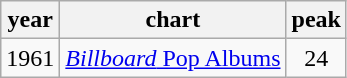<table class="wikitable" style="text-align:center">
<tr>
<th>year</th>
<th>chart</th>
<th>peak</th>
</tr>
<tr>
<td>1961</td>
<td><a href='#'><em>Billboard</em> Pop Albums</a></td>
<td>24</td>
</tr>
</table>
